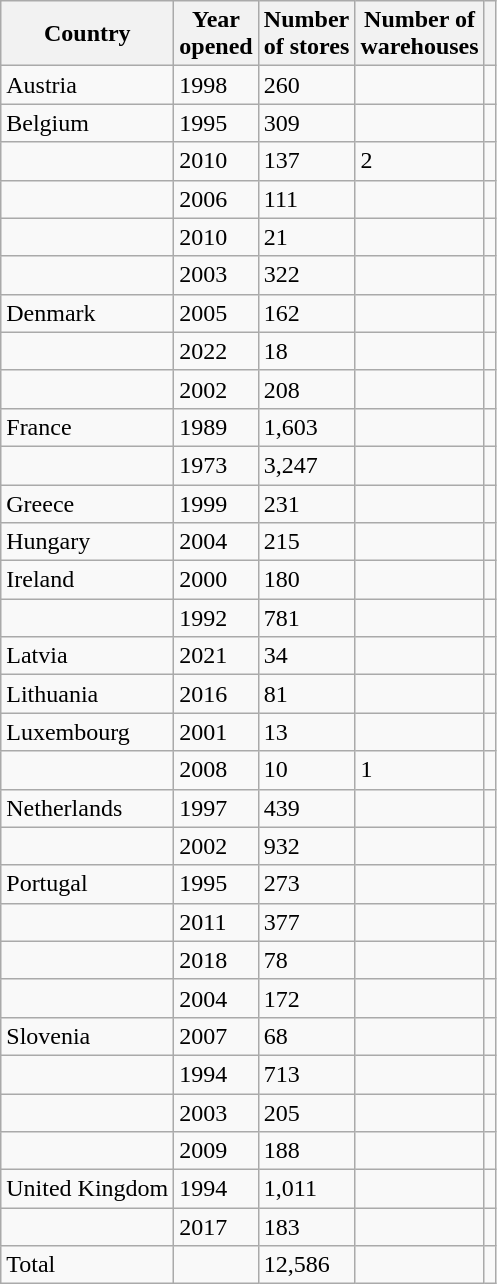<table class="wikitable sortable">
<tr>
<th>Country</th>
<th>Year<br>opened</th>
<th>Number<br>of stores</th>
<th>Number of<br>warehouses</th>
<th class="unsortable"></th>
</tr>
<tr>
<td>Austria</td>
<td>1998</td>
<td>260</td>
<td></td>
<td></td>
</tr>
<tr>
<td>Belgium</td>
<td>1995</td>
<td>309</td>
<td></td>
<td></td>
</tr>
<tr>
<td></td>
<td>2010</td>
<td>137</td>
<td>2</td>
<td></td>
</tr>
<tr>
<td></td>
<td>2006</td>
<td>111</td>
<td></td>
<td></td>
</tr>
<tr>
<td></td>
<td>2010</td>
<td>21</td>
<td></td>
<td></td>
</tr>
<tr>
<td></td>
<td>2003</td>
<td>322</td>
<td></td>
<td></td>
</tr>
<tr>
<td>Denmark</td>
<td>2005</td>
<td>162</td>
<td></td>
<td></td>
</tr>
<tr>
<td></td>
<td>2022</td>
<td>18</td>
<td></td>
<td></td>
</tr>
<tr>
<td></td>
<td>2002</td>
<td>208</td>
<td></td>
<td></td>
</tr>
<tr>
<td>France</td>
<td>1989</td>
<td>1,603</td>
<td></td>
<td></td>
</tr>
<tr>
<td></td>
<td>1973</td>
<td>3,247</td>
<td></td>
<td></td>
</tr>
<tr>
<td>Greece</td>
<td>1999</td>
<td>231</td>
<td></td>
<td></td>
</tr>
<tr>
<td>Hungary</td>
<td>2004</td>
<td>215</td>
<td></td>
<td></td>
</tr>
<tr>
<td>Ireland</td>
<td>2000</td>
<td>180</td>
<td></td>
<td></td>
</tr>
<tr>
<td></td>
<td>1992</td>
<td>781</td>
<td></td>
<td></td>
</tr>
<tr>
<td>Latvia</td>
<td>2021</td>
<td>34</td>
<td></td>
<td></td>
</tr>
<tr>
<td>Lithuania</td>
<td>2016</td>
<td>81</td>
<td></td>
<td></td>
</tr>
<tr>
<td>Luxembourg</td>
<td>2001</td>
<td>13</td>
<td></td>
<td></td>
</tr>
<tr>
<td></td>
<td>2008</td>
<td>10</td>
<td>1</td>
<td></td>
</tr>
<tr>
<td>Netherlands</td>
<td>1997</td>
<td>439</td>
<td></td>
<td></td>
</tr>
<tr>
<td></td>
<td>2002</td>
<td>932</td>
<td></td>
<td></td>
</tr>
<tr>
<td>Portugal</td>
<td>1995</td>
<td>273</td>
<td></td>
<td></td>
</tr>
<tr>
<td></td>
<td>2011</td>
<td>377</td>
<td></td>
<td></td>
</tr>
<tr>
<td></td>
<td>2018</td>
<td>78</td>
<td></td>
<td></td>
</tr>
<tr>
<td></td>
<td>2004</td>
<td>172</td>
<td></td>
<td></td>
</tr>
<tr>
<td>Slovenia</td>
<td>2007</td>
<td>68</td>
<td></td>
<td></td>
</tr>
<tr>
<td></td>
<td>1994</td>
<td>713</td>
<td></td>
<td></td>
</tr>
<tr>
<td></td>
<td>2003</td>
<td>205</td>
<td></td>
<td></td>
</tr>
<tr>
<td></td>
<td>2009</td>
<td>188</td>
<td></td>
<td></td>
</tr>
<tr>
<td>United Kingdom</td>
<td>1994</td>
<td>1,011</td>
<td></td>
<td></td>
</tr>
<tr>
<td></td>
<td>2017</td>
<td>183</td>
<td></td>
<td></td>
</tr>
<tr>
<td>Total</td>
<td></td>
<td>12,586</td>
<td></td>
<td></td>
</tr>
</table>
